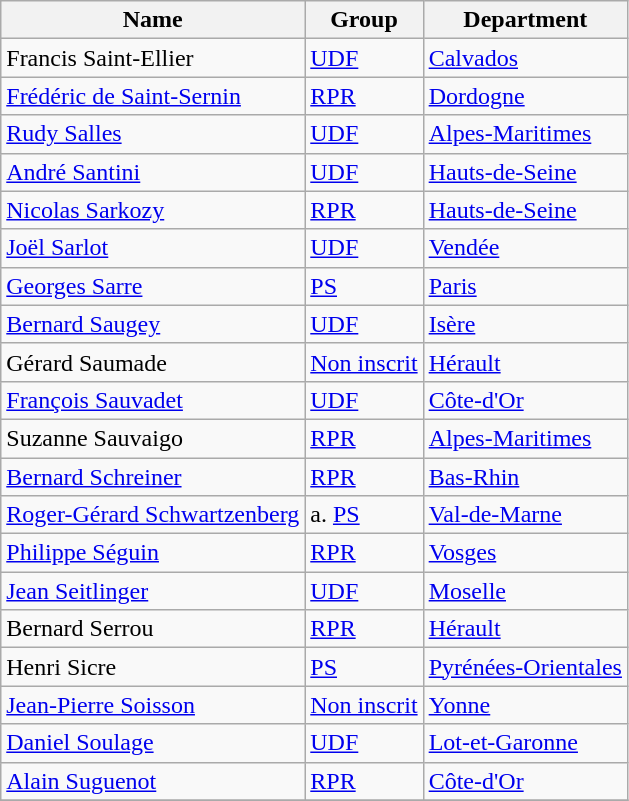<table class="wikitable alternance">
<tr>
<th>Name</th>
<th>Group</th>
<th>Department</th>
</tr>
<tr>
<td>Francis Saint-Ellier</td>
<td><a href='#'>UDF</a></td>
<td><a href='#'>Calvados</a></td>
</tr>
<tr>
<td><a href='#'>Frédéric de Saint-Sernin</a></td>
<td><a href='#'>RPR</a></td>
<td><a href='#'>Dordogne</a></td>
</tr>
<tr>
<td><a href='#'>Rudy Salles</a></td>
<td><a href='#'>UDF</a></td>
<td><a href='#'>Alpes-Maritimes</a></td>
</tr>
<tr>
<td><a href='#'>André Santini</a></td>
<td><a href='#'>UDF</a></td>
<td><a href='#'>Hauts-de-Seine</a></td>
</tr>
<tr>
<td><a href='#'>Nicolas Sarkozy</a></td>
<td><a href='#'>RPR</a></td>
<td><a href='#'>Hauts-de-Seine</a></td>
</tr>
<tr>
<td><a href='#'>Joël Sarlot</a></td>
<td><a href='#'>UDF</a></td>
<td><a href='#'>Vendée</a></td>
</tr>
<tr>
<td><a href='#'>Georges Sarre</a></td>
<td><a href='#'>PS</a></td>
<td><a href='#'>Paris</a></td>
</tr>
<tr>
<td><a href='#'>Bernard Saugey</a></td>
<td><a href='#'>UDF</a></td>
<td><a href='#'>Isère</a></td>
</tr>
<tr>
<td>Gérard Saumade</td>
<td><a href='#'>Non inscrit</a></td>
<td><a href='#'>Hérault</a></td>
</tr>
<tr>
<td><a href='#'>François Sauvadet</a></td>
<td><a href='#'>UDF</a></td>
<td><a href='#'>Côte-d'Or</a></td>
</tr>
<tr>
<td>Suzanne Sauvaigo</td>
<td><a href='#'>RPR</a></td>
<td><a href='#'>Alpes-Maritimes</a></td>
</tr>
<tr>
<td><a href='#'>Bernard Schreiner</a></td>
<td><a href='#'>RPR</a></td>
<td><a href='#'>Bas-Rhin</a></td>
</tr>
<tr>
<td><a href='#'>Roger-Gérard Schwartzenberg</a></td>
<td>a. <a href='#'>PS</a></td>
<td><a href='#'>Val-de-Marne</a></td>
</tr>
<tr>
<td><a href='#'>Philippe Séguin</a></td>
<td><a href='#'>RPR</a></td>
<td><a href='#'>Vosges</a></td>
</tr>
<tr>
<td><a href='#'>Jean Seitlinger</a></td>
<td><a href='#'>UDF</a></td>
<td><a href='#'>Moselle</a></td>
</tr>
<tr>
<td>Bernard Serrou</td>
<td><a href='#'>RPR</a></td>
<td><a href='#'>Hérault</a></td>
</tr>
<tr>
<td>Henri Sicre</td>
<td><a href='#'>PS</a></td>
<td><a href='#'>Pyrénées-Orientales</a></td>
</tr>
<tr>
<td><a href='#'>Jean-Pierre Soisson</a></td>
<td><a href='#'>Non inscrit</a></td>
<td><a href='#'>Yonne</a></td>
</tr>
<tr>
<td><a href='#'>Daniel Soulage</a></td>
<td><a href='#'>UDF</a></td>
<td><a href='#'>Lot-et-Garonne</a></td>
</tr>
<tr>
<td><a href='#'>Alain Suguenot</a></td>
<td><a href='#'>RPR</a></td>
<td><a href='#'>Côte-d'Or</a></td>
</tr>
<tr>
</tr>
</table>
